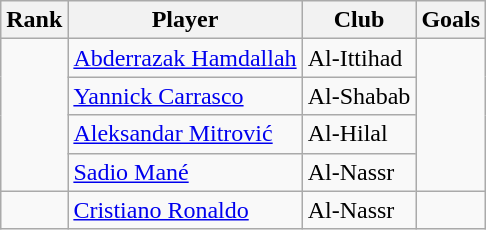<table class="wikitable sortable">
<tr>
<th>Rank</th>
<th>Player</th>
<th>Club</th>
<th>Goals</th>
</tr>
<tr>
<td rowspan="4"></td>
<td> <a href='#'>Abderrazak Hamdallah</a></td>
<td>Al-Ittihad</td>
<td rowspan="4"></td>
</tr>
<tr>
<td> <a href='#'>Yannick Carrasco</a></td>
<td>Al-Shabab</td>
</tr>
<tr>
<td> <a href='#'>Aleksandar Mitrović</a></td>
<td>Al-Hilal</td>
</tr>
<tr>
<td> <a href='#'>Sadio Mané</a></td>
<td>Al-Nassr</td>
</tr>
<tr>
<td rowspan="1"></td>
<td> <a href='#'>Cristiano Ronaldo</a></td>
<td>Al-Nassr</td>
<td rowspan="1"></td>
</tr>
</table>
